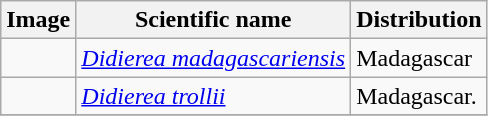<table class="wikitable">
<tr>
<th>Image</th>
<th>Scientific name</th>
<th>Distribution</th>
</tr>
<tr>
<td></td>
<td><em><a href='#'>Didierea madagascariensis</a></em></td>
<td>Madagascar</td>
</tr>
<tr>
<td></td>
<td><em><a href='#'>Didierea trollii</a></em></td>
<td>Madagascar.</td>
</tr>
<tr>
</tr>
</table>
